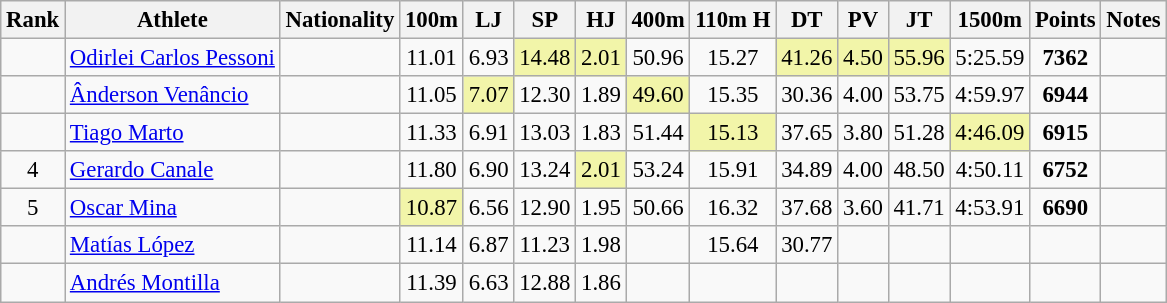<table class="wikitable sortable" style=" text-align:center;font-size:95%">
<tr>
<th>Rank</th>
<th>Athlete</th>
<th>Nationality</th>
<th>100m</th>
<th>LJ</th>
<th>SP</th>
<th>HJ</th>
<th>400m</th>
<th>110m H</th>
<th>DT</th>
<th>PV</th>
<th>JT</th>
<th>1500m</th>
<th>Points</th>
<th>Notes</th>
</tr>
<tr>
<td></td>
<td align=left><a href='#'>Odirlei Carlos Pessoni</a></td>
<td align=left></td>
<td>11.01</td>
<td>6.93</td>
<td bgcolor=#F2F5A9>14.48</td>
<td bgcolor=#F2F5A9>2.01</td>
<td>50.96</td>
<td>15.27</td>
<td bgcolor=#F2F5A9>41.26</td>
<td bgcolor=#F2F5A9>4.50</td>
<td bgcolor=#F2F5A9>55.96</td>
<td>5:25.59</td>
<td><strong>7362</strong></td>
<td></td>
</tr>
<tr>
<td></td>
<td align=left><a href='#'>Ânderson Venâncio</a></td>
<td align=left></td>
<td>11.05</td>
<td bgcolor=#F2F5A9>7.07</td>
<td>12.30</td>
<td>1.89</td>
<td bgcolor=#F2F5A9>49.60</td>
<td>15.35</td>
<td>30.36</td>
<td>4.00</td>
<td>53.75</td>
<td>4:59.97</td>
<td><strong>6944</strong></td>
<td></td>
</tr>
<tr>
<td></td>
<td align=left><a href='#'>Tiago Marto</a></td>
<td align=left></td>
<td>11.33</td>
<td>6.91</td>
<td>13.03</td>
<td>1.83</td>
<td>51.44</td>
<td bgcolor=#F2F5A9>15.13</td>
<td>37.65</td>
<td>3.80</td>
<td>51.28</td>
<td bgcolor=#F2F5A9>4:46.09</td>
<td><strong>6915</strong></td>
<td></td>
</tr>
<tr>
<td>4</td>
<td align=left><a href='#'>Gerardo Canale</a></td>
<td align=left></td>
<td>11.80</td>
<td>6.90</td>
<td>13.24</td>
<td bgcolor=#F2F5A9>2.01</td>
<td>53.24</td>
<td>15.91</td>
<td>34.89</td>
<td>4.00</td>
<td>48.50</td>
<td>4:50.11</td>
<td><strong>6752</strong></td>
<td></td>
</tr>
<tr>
<td>5</td>
<td align=left><a href='#'>Oscar Mina</a></td>
<td align=left></td>
<td bgcolor=#F2F5A9>10.87</td>
<td>6.56</td>
<td>12.90</td>
<td>1.95</td>
<td>50.66</td>
<td>16.32</td>
<td>37.68</td>
<td>3.60</td>
<td>41.71</td>
<td>4:53.91</td>
<td><strong>6690</strong></td>
<td></td>
</tr>
<tr>
<td></td>
<td align=left><a href='#'>Matías López</a></td>
<td align=left></td>
<td>11.14</td>
<td>6.87</td>
<td>11.23</td>
<td>1.98</td>
<td></td>
<td>15.64</td>
<td>30.77</td>
<td></td>
<td></td>
<td></td>
<td><strong></strong></td>
<td></td>
</tr>
<tr>
<td></td>
<td align=left><a href='#'>Andrés Montilla</a></td>
<td align=left></td>
<td>11.39</td>
<td>6.63</td>
<td>12.88</td>
<td>1.86</td>
<td></td>
<td></td>
<td></td>
<td></td>
<td></td>
<td></td>
<td><strong></strong></td>
<td></td>
</tr>
</table>
